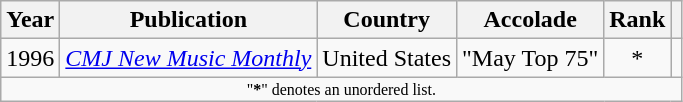<table class="wikitable sortable" style="margin:0em 1em 1em 0pt">
<tr>
<th>Year</th>
<th>Publication</th>
<th>Country</th>
<th>Accolade</th>
<th>Rank</th>
<th class=unsortable></th>
</tr>
<tr>
<td align=center>1996</td>
<td><em><a href='#'>CMJ New Music Monthly</a></em></td>
<td>United States</td>
<td>"May Top 75"</td>
<td align=center>*</td>
<td></td>
</tr>
<tr class="sortbottom">
<td colspan=6 style=font-size:8pt; align=center>"<strong>*</strong>" denotes an unordered list.</td>
</tr>
</table>
